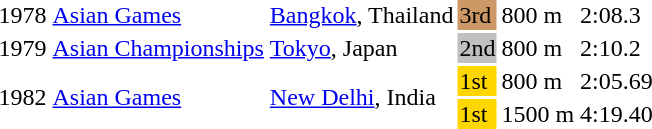<table>
<tr>
<td>1978</td>
<td><a href='#'>Asian Games</a></td>
<td><a href='#'>Bangkok</a>, Thailand</td>
<td bgcolor=cc9966>3rd</td>
<td>800 m</td>
<td>2:08.3</td>
</tr>
<tr>
<td>1979</td>
<td><a href='#'>Asian Championships</a></td>
<td><a href='#'>Tokyo</a>, Japan</td>
<td bgcolor=silver>2nd</td>
<td>800 m</td>
<td>2:10.2</td>
</tr>
<tr>
<td rowspan=2>1982</td>
<td rowspan=2><a href='#'>Asian Games</a></td>
<td rowspan=2><a href='#'>New Delhi</a>, India</td>
<td bgcolor=gold>1st</td>
<td>800 m</td>
<td>2:05.69</td>
</tr>
<tr>
<td bgcolor=gold>1st</td>
<td>1500 m</td>
<td>4:19.40</td>
</tr>
</table>
